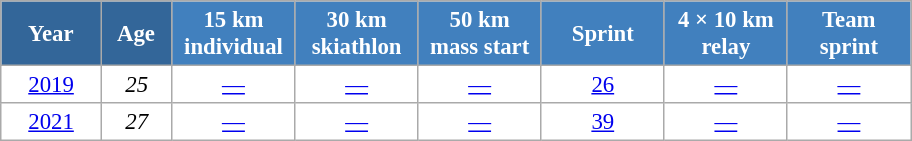<table class="wikitable" style="font-size:95%; text-align:center; border:grey solid 1px; border-collapse:collapse; background:#ffffff;">
<tr>
<th style="background-color:#369; color:white; width:60px;"> Year </th>
<th style="background-color:#369; color:white; width:40px;"> Age </th>
<th style="background-color:#4180be; color:white; width:75px;"> 15 km <br> individual </th>
<th style="background-color:#4180be; color:white; width:75px;"> 30 km <br> skiathlon </th>
<th style="background-color:#4180be; color:white; width:75px;"> 50 km <br> mass start </th>
<th style="background-color:#4180be; color:white; width:75px;"> Sprint </th>
<th style="background-color:#4180be; color:white; width:75px;"> 4 × 10 km <br> relay </th>
<th style="background-color:#4180be; color:white; width:75px;"> Team <br> sprint </th>
</tr>
<tr>
<td><a href='#'>2019</a></td>
<td><em>25</em></td>
<td><a href='#'>—</a></td>
<td><a href='#'>—</a></td>
<td><a href='#'>—</a></td>
<td><a href='#'>26</a></td>
<td><a href='#'>—</a></td>
<td><a href='#'>—</a></td>
</tr>
<tr>
<td><a href='#'>2021</a></td>
<td><em>27</em></td>
<td><a href='#'>—</a></td>
<td><a href='#'>—</a></td>
<td><a href='#'>—</a></td>
<td><a href='#'>39</a></td>
<td><a href='#'>—</a></td>
<td><a href='#'>—</a></td>
</tr>
</table>
